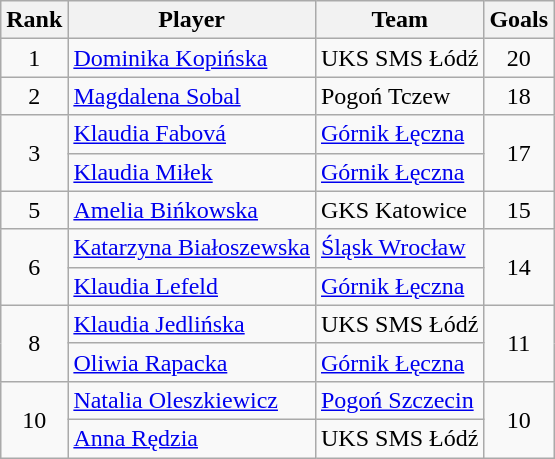<table class=wikitable>
<tr>
<th>Rank</th>
<th>Player</th>
<th>Team</th>
<th>Goals</th>
</tr>
<tr>
<td align=center>1</td>
<td><a href='#'>Dominika Kopińska</a></td>
<td>UKS SMS Łódź</td>
<td align=center>20</td>
</tr>
<tr>
<td align=center>2</td>
<td><a href='#'>Magdalena Sobal</a></td>
<td>Pogoń Tczew</td>
<td align=center>18</td>
</tr>
<tr>
<td rowspan=2 align=center>3</td>
<td><a href='#'>Klaudia Fabová</a></td>
<td><a href='#'>Górnik Łęczna</a></td>
<td rowspan=2 align=center>17</td>
</tr>
<tr>
<td><a href='#'>Klaudia Miłek</a></td>
<td><a href='#'>Górnik Łęczna</a></td>
</tr>
<tr>
<td align=center>5</td>
<td><a href='#'>Amelia Bińkowska</a></td>
<td>GKS Katowice</td>
<td align=center>15</td>
</tr>
<tr>
<td rowspan=2 align=center>6</td>
<td><a href='#'>Katarzyna Białoszewska</a></td>
<td><a href='#'>Śląsk Wrocław</a></td>
<td rowspan=2 align=center>14</td>
</tr>
<tr>
<td><a href='#'>Klaudia Lefeld</a></td>
<td><a href='#'>Górnik Łęczna</a></td>
</tr>
<tr>
<td rowspan=2 align=center>8</td>
<td><a href='#'>Klaudia Jedlińska</a></td>
<td>UKS SMS Łódź</td>
<td rowspan=2 align=center>11</td>
</tr>
<tr>
<td><a href='#'>Oliwia Rapacka</a></td>
<td><a href='#'>Górnik Łęczna</a></td>
</tr>
<tr>
<td rowspan=2 align=center>10</td>
<td><a href='#'>Natalia Oleszkiewicz</a></td>
<td><a href='#'>Pogoń Szczecin</a></td>
<td rowspan=2 align=center>10</td>
</tr>
<tr>
<td><a href='#'>Anna Rędzia</a></td>
<td>UKS SMS Łódź</td>
</tr>
</table>
